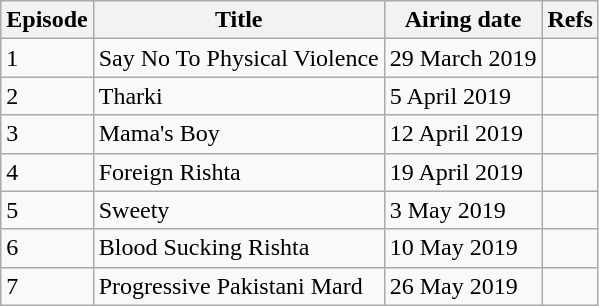<table class="wikitable plainrowheaders">
<tr>
<th>Episode</th>
<th>Title</th>
<th>Airing date</th>
<th>Refs</th>
</tr>
<tr>
<td>1</td>
<td>Say No To Physical Violence</td>
<td>29 March 2019</td>
<td></td>
</tr>
<tr>
<td>2</td>
<td>Tharki</td>
<td>5 April 2019</td>
<td></td>
</tr>
<tr>
<td>3</td>
<td>Mama's Boy</td>
<td>12 April 2019</td>
<td></td>
</tr>
<tr>
<td>4</td>
<td>Foreign Rishta</td>
<td>19 April 2019</td>
<td></td>
</tr>
<tr>
<td>5</td>
<td>Sweety</td>
<td>3 May 2019</td>
<td></td>
</tr>
<tr>
<td>6</td>
<td>Blood Sucking Rishta</td>
<td>10 May 2019</td>
<td></td>
</tr>
<tr>
<td>7</td>
<td>Progressive Pakistani Mard</td>
<td>26 May 2019</td>
<td></td>
</tr>
</table>
